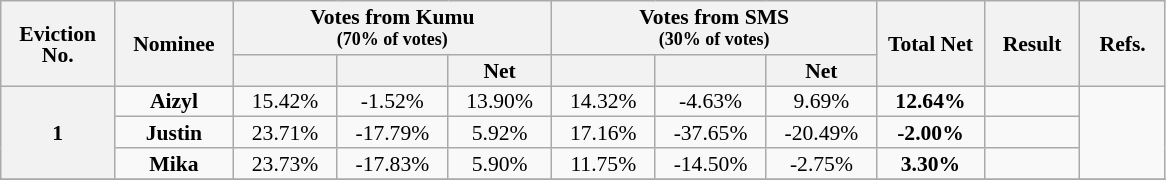<table class="wikitable" style="text-align:center; font-size:90%; line-height:14px;" width="61.5%">
<tr>
<th rowspan="2" width="05%">Eviction No.</th>
<th rowspan="2" width="05%">Nominee</th>
<th colspan="3" width="15%">Votes from Kumu<br><small>(70% of votes)</small></th>
<th colspan="3" width="15%">Votes from SMS<br><small>(30% of votes)</small></th>
<th rowspan="2" width="05%">Total Net</th>
<th rowspan="2" width="05%">Result</th>
<th rowspan="2" width="05%">Refs.</th>
</tr>
<tr>
<th width="05%"></th>
<th width="05%"></th>
<th>Net</th>
<th width="05%"></th>
<th width="05%"></th>
<th>Net</th>
</tr>
<tr>
<th rowspan="3">1</th>
<td><strong>Aizyl</strong></td>
<td>15.42%</td>
<td>-1.52%</td>
<td>13.90%</td>
<td>14.32%</td>
<td>-4.63%</td>
<td>9.69%</td>
<td><strong>12.64%</strong></td>
<td></td>
<td rowspan="3"></td>
</tr>
<tr>
<td><strong>Justin</strong></td>
<td>23.71%</td>
<td>-17.79%</td>
<td>5.92%</td>
<td>17.16%</td>
<td>-37.65%</td>
<td>-20.49%</td>
<td><strong>-2.00%</strong></td>
<td></td>
</tr>
<tr>
<td><strong>Mika</strong></td>
<td>23.73%</td>
<td>-17.83%</td>
<td>5.90%</td>
<td>11.75%</td>
<td>-14.50%</td>
<td>-2.75%</td>
<td><strong>3.30%</strong></td>
<td></td>
</tr>
<tr>
</tr>
</table>
